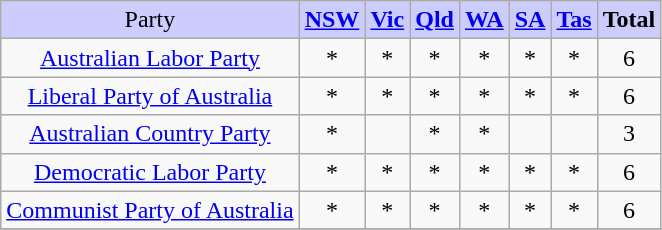<table class="wikitable" style="text-align:center">
<tr>
<td style="background:#ccf;">Party</td>
<th style="background:#ccf;"><a href='#'>NSW</a></th>
<th style="background:#ccf;"><a href='#'>Vic</a></th>
<th style="background:#ccf;"><a href='#'>Qld</a></th>
<th style="background:#ccf;"><a href='#'>WA</a></th>
<th style="background:#ccf;"><a href='#'>SA</a></th>
<th style="background:#ccf;"><a href='#'>Tas</a></th>
<th style="background:#ccf;">Total</th>
</tr>
<tr>
<td style="font-size:100%;"><a href='#'>Australian Labor Party</a></td>
<td>*</td>
<td>*</td>
<td>*</td>
<td>*</td>
<td>*</td>
<td>*</td>
<td>6</td>
</tr>
<tr>
<td style="font-size:100%;"><a href='#'>Liberal Party of Australia</a></td>
<td>*</td>
<td>*</td>
<td>*</td>
<td>*</td>
<td>*</td>
<td>*</td>
<td>6</td>
</tr>
<tr>
<td style="font-size:100%;"><a href='#'>Australian Country Party</a></td>
<td>*</td>
<td></td>
<td>*</td>
<td>*</td>
<td></td>
<td></td>
<td>3</td>
</tr>
<tr>
<td style="font-size:100%;"><a href='#'>Democratic Labor Party</a></td>
<td>*</td>
<td>*</td>
<td>*</td>
<td>*</td>
<td>*</td>
<td>*</td>
<td>6</td>
</tr>
<tr>
<td style="font-size:100%;"><a href='#'>Communist Party of Australia</a></td>
<td>*</td>
<td>*</td>
<td>*</td>
<td>*</td>
<td>*</td>
<td>*</td>
<td>6</td>
</tr>
<tr>
</tr>
</table>
